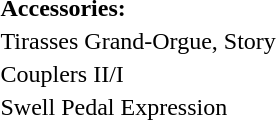<table style="border-collapse:collapse;" cellspacing="0" cellpadding="10" border="0">
<tr>
<td style="vertical-align:top"><br><table border="0">
<tr>
<td colspan="2"><strong>Accessories:</strong></td>
</tr>
<tr>
<td>Tirasses Grand-Orgue, Story</td>
</tr>
<tr>
<td>Couplers II/I</td>
</tr>
<tr>
<td>Swell Pedal Expression</td>
</tr>
</table>
</td>
</tr>
</table>
